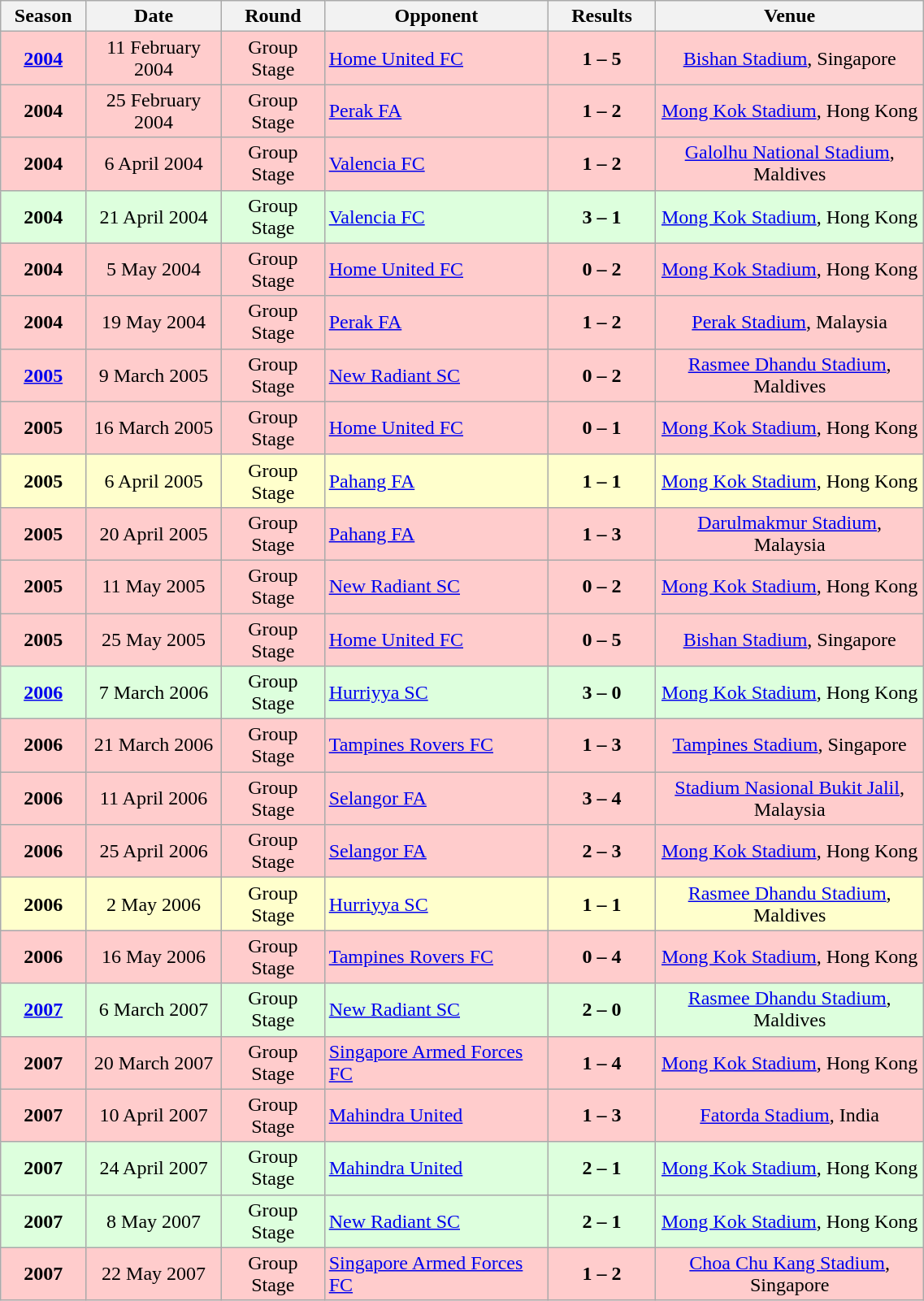<table width=60% class="wikitable" style="text-align:center">
<tr>
<th width=1%>Season</th>
<th width=3%>Date</th>
<th width=2%>Round</th>
<th width=7%>Opponent</th>
<th width=2%>Results</th>
<th width=8%>Venue</th>
</tr>
<tr bgcolor=#ffcccc>
<td><strong><a href='#'>2004</a></strong></td>
<td>11 February 2004</td>
<td>Group Stage</td>
<td align="left"> <a href='#'>Home United FC</a></td>
<td><strong>1 – 5</strong></td>
<td><a href='#'>Bishan Stadium</a>, Singapore</td>
</tr>
<tr bgcolor=#ffcccc>
<td><strong>2004</strong></td>
<td>25 February 2004</td>
<td>Group Stage</td>
<td align="left"> <a href='#'>Perak FA</a></td>
<td><strong>1 – 2</strong></td>
<td><a href='#'>Mong Kok Stadium</a>, Hong Kong</td>
</tr>
<tr bgcolor=#ffcccc>
<td><strong>2004</strong></td>
<td>6 April 2004</td>
<td>Group Stage</td>
<td align="left"> <a href='#'>Valencia FC</a></td>
<td><strong>1 – 2</strong></td>
<td><a href='#'>Galolhu National Stadium</a>, Maldives</td>
</tr>
<tr bgcolor=#dfd>
<td><strong>2004</strong></td>
<td>21 April 2004</td>
<td>Group Stage</td>
<td align="left"> <a href='#'>Valencia FC</a></td>
<td><strong>3 – 1</strong></td>
<td><a href='#'>Mong Kok Stadium</a>, Hong Kong</td>
</tr>
<tr bgcolor=#ffcccc>
<td><strong>2004</strong></td>
<td>5 May 2004</td>
<td>Group Stage</td>
<td align="left"> <a href='#'>Home United FC</a></td>
<td><strong>0 – 2</strong></td>
<td><a href='#'>Mong Kok Stadium</a>, Hong Kong</td>
</tr>
<tr bgcolor=#ffcccc>
<td><strong>2004</strong></td>
<td>19 May 2004</td>
<td>Group Stage</td>
<td align="left"> <a href='#'>Perak FA</a></td>
<td><strong>1 – 2</strong></td>
<td><a href='#'>Perak Stadium</a>, Malaysia</td>
</tr>
<tr bgcolor=#ffcccc>
<td><strong><a href='#'>2005</a></strong></td>
<td>9 March 2005</td>
<td>Group Stage</td>
<td align="left"> <a href='#'>New Radiant SC</a></td>
<td><strong>0 – 2</strong></td>
<td><a href='#'>Rasmee Dhandu Stadium</a>, Maldives</td>
</tr>
<tr bgcolor=#ffcccc>
<td><strong>2005</strong></td>
<td>16 March 2005</td>
<td>Group Stage</td>
<td align="left"> <a href='#'>Home United FC</a></td>
<td><strong>0 – 1</strong></td>
<td><a href='#'>Mong Kok Stadium</a>, Hong Kong</td>
</tr>
<tr bgcolor=#ffffcc>
<td><strong>2005</strong></td>
<td>6 April 2005</td>
<td>Group Stage</td>
<td align="left"> <a href='#'>Pahang FA</a></td>
<td><strong>1 – 1</strong></td>
<td><a href='#'>Mong Kok Stadium</a>, Hong Kong</td>
</tr>
<tr bgcolor=#ffcccc>
<td><strong>2005</strong></td>
<td>20 April 2005</td>
<td>Group Stage</td>
<td align="left"> <a href='#'>Pahang FA</a></td>
<td><strong>1 – 3</strong></td>
<td><a href='#'>Darulmakmur Stadium</a>, Malaysia</td>
</tr>
<tr bgcolor=#ffcccc>
<td><strong>2005</strong></td>
<td>11 May 2005</td>
<td>Group Stage</td>
<td align="left"> <a href='#'>New Radiant SC</a></td>
<td><strong>0 – 2</strong></td>
<td><a href='#'>Mong Kok Stadium</a>, Hong Kong</td>
</tr>
<tr bgcolor=#ffcccc>
<td><strong>2005</strong></td>
<td>25 May 2005</td>
<td>Group Stage</td>
<td align="left"> <a href='#'>Home United FC</a></td>
<td><strong>0 – 5</strong></td>
<td><a href='#'>Bishan Stadium</a>, Singapore</td>
</tr>
<tr bgcolor=#dfd>
<td><strong><a href='#'>2006</a></strong></td>
<td>7 March 2006</td>
<td>Group Stage</td>
<td align="left"> <a href='#'>Hurriyya SC</a></td>
<td><strong>3 – 0</strong></td>
<td><a href='#'>Mong Kok Stadium</a>, Hong Kong</td>
</tr>
<tr bgcolor=#ffcccc>
<td><strong>2006</strong></td>
<td>21 March 2006</td>
<td>Group Stage</td>
<td align="left"> <a href='#'>Tampines Rovers FC</a></td>
<td><strong>1 – 3</strong></td>
<td><a href='#'>Tampines Stadium</a>, Singapore</td>
</tr>
<tr bgcolor=#ffcccc>
<td><strong>2006</strong></td>
<td>11 April 2006</td>
<td>Group Stage</td>
<td align="left"> <a href='#'>Selangor FA</a></td>
<td><strong>3 – 4</strong></td>
<td><a href='#'>Stadium Nasional Bukit Jalil</a>, Malaysia</td>
</tr>
<tr bgcolor=#ffcccc>
<td><strong>2006</strong></td>
<td>25 April 2006</td>
<td>Group Stage</td>
<td align="left"> <a href='#'>Selangor FA</a></td>
<td><strong>2 – 3</strong></td>
<td><a href='#'>Mong Kok Stadium</a>, Hong Kong</td>
</tr>
<tr bgcolor=#ffffcc>
<td><strong>2006</strong></td>
<td>2 May 2006</td>
<td>Group Stage</td>
<td align="left"> <a href='#'>Hurriyya SC</a></td>
<td><strong>1 – 1</strong></td>
<td><a href='#'>Rasmee Dhandu Stadium</a>, Maldives</td>
</tr>
<tr bgcolor=#ffcccc>
<td><strong>2006</strong></td>
<td>16 May 2006</td>
<td>Group Stage</td>
<td align="left"> <a href='#'>Tampines Rovers FC</a></td>
<td><strong>0 – 4</strong></td>
<td><a href='#'>Mong Kok Stadium</a>, Hong Kong</td>
</tr>
<tr bgcolor=#dfd>
<td><strong><a href='#'>2007</a></strong></td>
<td>6 March 2007</td>
<td>Group Stage</td>
<td align="left"> <a href='#'>New Radiant SC</a></td>
<td><strong>2 – 0</strong></td>
<td><a href='#'>Rasmee Dhandu Stadium</a>, Maldives</td>
</tr>
<tr bgcolor=#ffcccc>
<td><strong>2007</strong></td>
<td>20 March 2007</td>
<td>Group Stage</td>
<td align="left"> <a href='#'>Singapore Armed Forces FC</a></td>
<td><strong>1 – 4</strong></td>
<td><a href='#'>Mong Kok Stadium</a>, Hong Kong</td>
</tr>
<tr bgcolor=#ffcccc>
<td><strong>2007</strong></td>
<td>10 April 2007</td>
<td>Group Stage</td>
<td align="left"> <a href='#'>Mahindra United</a></td>
<td><strong>1 – 3</strong></td>
<td><a href='#'>Fatorda Stadium</a>, India</td>
</tr>
<tr bgcolor=#dfd>
<td><strong>2007</strong></td>
<td>24 April 2007</td>
<td>Group Stage</td>
<td align="left"> <a href='#'>Mahindra United</a></td>
<td><strong>2 – 1</strong></td>
<td><a href='#'>Mong Kok Stadium</a>, Hong Kong</td>
</tr>
<tr bgcolor=#dfd>
<td><strong>2007</strong></td>
<td>8 May 2007</td>
<td>Group Stage</td>
<td align="left"> <a href='#'>New Radiant SC</a></td>
<td><strong>2 – 1</strong></td>
<td><a href='#'>Mong Kok Stadium</a>, Hong Kong</td>
</tr>
<tr bgcolor=#ffcccc>
<td><strong>2007</strong></td>
<td>22 May 2007</td>
<td>Group Stage</td>
<td align="left"> <a href='#'>Singapore Armed Forces FC</a></td>
<td><strong>1 – 2</strong></td>
<td><a href='#'>Choa Chu Kang Stadium</a>, Singapore</td>
</tr>
</table>
